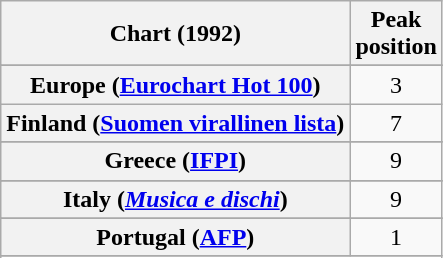<table class="wikitable sortable plainrowheaders" style="text-align:center">
<tr>
<th scope="col">Chart (1992)</th>
<th scope="col">Peak<br>position</th>
</tr>
<tr>
</tr>
<tr>
</tr>
<tr>
</tr>
<tr>
<th scope="row">Europe (<a href='#'>Eurochart Hot 100</a>)</th>
<td>3</td>
</tr>
<tr>
<th scope="row">Finland (<a href='#'>Suomen virallinen lista</a>)</th>
<td>7</td>
</tr>
<tr>
</tr>
<tr>
</tr>
<tr>
<th scope="row">Greece (<a href='#'>IFPI</a>)</th>
<td>9</td>
</tr>
<tr>
</tr>
<tr>
<th scope="row">Italy (<em><a href='#'>Musica e dischi</a></em>)</th>
<td>9</td>
</tr>
<tr>
</tr>
<tr>
</tr>
<tr>
</tr>
<tr>
</tr>
<tr>
<th scope="row">Portugal (<a href='#'>AFP</a>)</th>
<td>1</td>
</tr>
<tr>
</tr>
<tr>
</tr>
<tr>
</tr>
</table>
